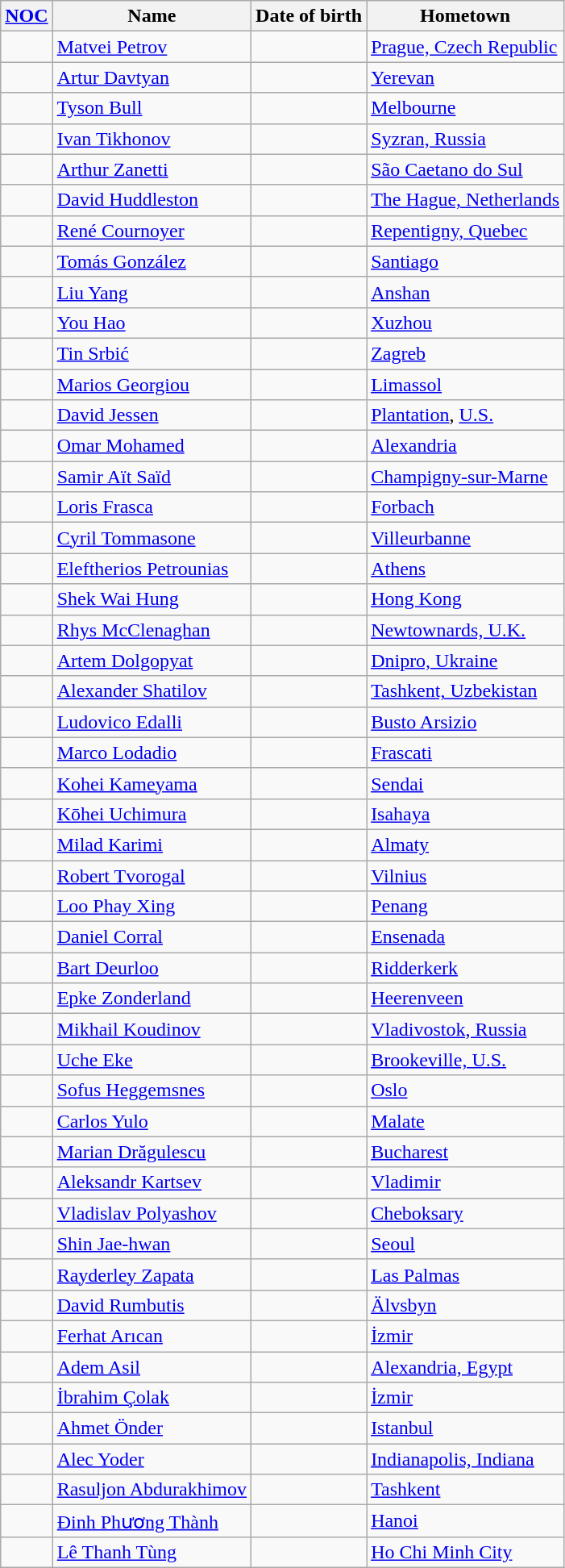<table class="wikitable sortable">
<tr>
<th><a href='#'>NOC</a></th>
<th>Name</th>
<th>Date of birth</th>
<th>Hometown</th>
</tr>
<tr>
<td></td>
<td><a href='#'>Matvei Petrov</a></td>
<td></td>
<td><a href='#'> Prague, Czech Republic</a></td>
</tr>
<tr>
<td></td>
<td><a href='#'>Artur Davtyan</a></td>
<td></td>
<td><a href='#'>Yerevan</a></td>
</tr>
<tr>
<td></td>
<td><a href='#'>Tyson Bull</a></td>
<td></td>
<td><a href='#'>Melbourne</a></td>
</tr>
<tr>
<td></td>
<td><a href='#'>Ivan Tikhonov</a></td>
<td></td>
<td><a href='#'>Syzran, Russia</a></td>
</tr>
<tr>
<td></td>
<td><a href='#'>Arthur Zanetti</a></td>
<td></td>
<td><a href='#'>São Caetano do Sul</a></td>
</tr>
<tr>
<td></td>
<td><a href='#'>David Huddleston</a></td>
<td></td>
<td><a href='#'>The Hague, Netherlands</a></td>
</tr>
<tr>
<td></td>
<td><a href='#'>René Cournoyer</a></td>
<td></td>
<td><a href='#'>Repentigny, Quebec</a></td>
</tr>
<tr>
<td></td>
<td><a href='#'>Tomás González</a></td>
<td></td>
<td><a href='#'>Santiago</a></td>
</tr>
<tr>
<td></td>
<td><a href='#'>Liu Yang</a></td>
<td></td>
<td><a href='#'>Anshan</a></td>
</tr>
<tr>
<td></td>
<td><a href='#'>You Hao</a></td>
<td></td>
<td><a href='#'>Xuzhou</a></td>
</tr>
<tr>
<td></td>
<td><a href='#'>Tin Srbić</a></td>
<td></td>
<td><a href='#'>Zagreb</a></td>
</tr>
<tr>
<td></td>
<td><a href='#'>Marios Georgiou</a></td>
<td></td>
<td><a href='#'>Limassol</a></td>
</tr>
<tr>
<td></td>
<td><a href='#'>David Jessen</a></td>
<td></td>
<td><a href='#'>Plantation</a>, <a href='#'>U.S.</a></td>
</tr>
<tr>
<td></td>
<td><a href='#'>Omar Mohamed</a></td>
<td></td>
<td><a href='#'>Alexandria</a></td>
</tr>
<tr>
<td></td>
<td><a href='#'>Samir Aït Saïd</a></td>
<td></td>
<td><a href='#'>Champigny-sur-Marne</a></td>
</tr>
<tr>
<td></td>
<td><a href='#'>Loris Frasca</a></td>
<td></td>
<td><a href='#'>Forbach</a></td>
</tr>
<tr>
<td></td>
<td><a href='#'>Cyril Tommasone</a></td>
<td></td>
<td><a href='#'>Villeurbanne</a></td>
</tr>
<tr>
<td></td>
<td><a href='#'>Eleftherios Petrounias</a></td>
<td></td>
<td><a href='#'>Athens</a></td>
</tr>
<tr>
<td></td>
<td><a href='#'>Shek Wai Hung</a></td>
<td></td>
<td><a href='#'>Hong Kong</a></td>
</tr>
<tr>
<td></td>
<td><a href='#'>Rhys McClenaghan</a></td>
<td></td>
<td><a href='#'>Newtownards, U.K.</a></td>
</tr>
<tr>
<td></td>
<td><a href='#'>Artem Dolgopyat</a></td>
<td></td>
<td><a href='#'>Dnipro, Ukraine</a></td>
</tr>
<tr>
<td></td>
<td><a href='#'>Alexander Shatilov</a></td>
<td></td>
<td><a href='#'>Tashkent, Uzbekistan</a></td>
</tr>
<tr>
<td></td>
<td><a href='#'>Ludovico Edalli</a></td>
<td></td>
<td><a href='#'>Busto Arsizio</a></td>
</tr>
<tr>
<td></td>
<td><a href='#'>Marco Lodadio</a></td>
<td></td>
<td><a href='#'>Frascati</a></td>
</tr>
<tr>
<td></td>
<td><a href='#'>Kohei Kameyama</a></td>
<td></td>
<td><a href='#'>Sendai</a></td>
</tr>
<tr>
<td></td>
<td><a href='#'>Kōhei Uchimura</a></td>
<td></td>
<td><a href='#'>Isahaya</a></td>
</tr>
<tr>
<td></td>
<td><a href='#'>Milad Karimi</a></td>
<td></td>
<td><a href='#'>Almaty</a></td>
</tr>
<tr>
<td></td>
<td><a href='#'>Robert Tvorogal</a></td>
<td></td>
<td><a href='#'>Vilnius</a></td>
</tr>
<tr>
<td></td>
<td><a href='#'>Loo Phay Xing</a></td>
<td></td>
<td><a href='#'>Penang</a></td>
</tr>
<tr>
<td></td>
<td><a href='#'>Daniel Corral</a></td>
<td></td>
<td><a href='#'>Ensenada</a></td>
</tr>
<tr>
<td></td>
<td><a href='#'>Bart Deurloo</a></td>
<td></td>
<td><a href='#'>Ridderkerk</a></td>
</tr>
<tr>
<td></td>
<td><a href='#'>Epke Zonderland</a></td>
<td></td>
<td><a href='#'>Heerenveen</a></td>
</tr>
<tr>
<td></td>
<td><a href='#'>Mikhail Koudinov</a></td>
<td></td>
<td><a href='#'>Vladivostok, Russia</a></td>
</tr>
<tr>
<td></td>
<td><a href='#'>Uche Eke</a></td>
<td></td>
<td><a href='#'>Brookeville, U.S.</a></td>
</tr>
<tr>
<td></td>
<td><a href='#'>Sofus Heggemsnes</a></td>
<td></td>
<td><a href='#'>Oslo</a></td>
</tr>
<tr>
<td></td>
<td><a href='#'>Carlos Yulo</a></td>
<td></td>
<td><a href='#'>Malate</a></td>
</tr>
<tr>
<td></td>
<td><a href='#'>Marian Drăgulescu</a></td>
<td></td>
<td><a href='#'>Bucharest</a></td>
</tr>
<tr>
<td></td>
<td><a href='#'>Aleksandr Kartsev</a></td>
<td></td>
<td><a href='#'>Vladimir</a></td>
</tr>
<tr>
<td></td>
<td><a href='#'>Vladislav Polyashov</a></td>
<td></td>
<td><a href='#'>Cheboksary</a></td>
</tr>
<tr>
<td></td>
<td><a href='#'>Shin Jae-hwan</a></td>
<td></td>
<td><a href='#'>Seoul</a></td>
</tr>
<tr>
<td></td>
<td><a href='#'>Rayderley Zapata</a></td>
<td></td>
<td><a href='#'>Las Palmas</a></td>
</tr>
<tr>
<td></td>
<td><a href='#'>David Rumbutis</a></td>
<td></td>
<td><a href='#'>Älvsbyn</a></td>
</tr>
<tr>
<td></td>
<td><a href='#'>Ferhat Arıcan</a></td>
<td></td>
<td><a href='#'>İzmir</a></td>
</tr>
<tr>
<td></td>
<td><a href='#'>Adem Asil</a></td>
<td></td>
<td><a href='#'>Alexandria, Egypt</a></td>
</tr>
<tr>
<td></td>
<td><a href='#'>İbrahim Çolak</a></td>
<td></td>
<td><a href='#'>İzmir</a></td>
</tr>
<tr>
<td></td>
<td><a href='#'>Ahmet Önder</a></td>
<td></td>
<td><a href='#'>Istanbul</a></td>
</tr>
<tr>
<td></td>
<td><a href='#'>Alec Yoder</a></td>
<td></td>
<td><a href='#'>Indianapolis, Indiana</a></td>
</tr>
<tr>
<td></td>
<td><a href='#'>Rasuljon Abdurakhimov</a></td>
<td></td>
<td><a href='#'>Tashkent</a></td>
</tr>
<tr>
<td></td>
<td><a href='#'>Đinh Phương Thành</a></td>
<td></td>
<td><a href='#'>Hanoi</a></td>
</tr>
<tr>
<td></td>
<td><a href='#'>Lê Thanh Tùng</a></td>
<td></td>
<td><a href='#'>Ho Chi Minh City</a></td>
</tr>
</table>
